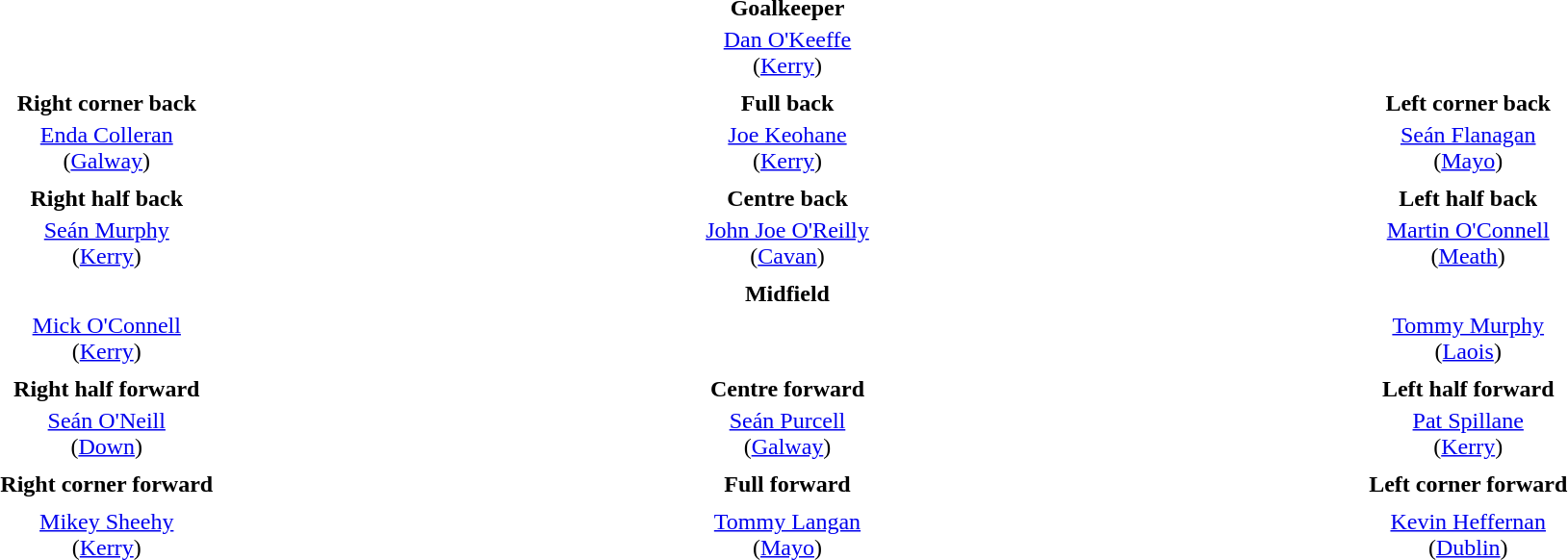<table border="0" style="width:100%;">
<tr>
<td></td>
</tr>
<tr>
<td style="width:25%;"></td>
<td style="width:50%; text-align:center;"><strong>Goalkeeper</strong></td>
<td style="width:25%;"></td>
</tr>
<tr>
<td style="width:25%;"></td>
<td style="width:25%; text-align:center;"><a href='#'>Dan O'Keeffe</a><br>(<a href='#'>Kerry</a>)</td>
<td style="width:25%;"></td>
</tr>
<tr>
<td></td>
</tr>
<tr>
<td style="width:25%; text-align:center;"><strong>Right corner back</strong></td>
<td style="width:50%; text-align:center;"><strong>Full back</strong></td>
<td style="width:25%; text-align:center;"><strong>Left corner back</strong></td>
<td></td>
</tr>
<tr style="text-align:center;">
<td style="width:25%; "><a href='#'>Enda Colleran</a><br>(<a href='#'>Galway</a>)</td>
<td style="width:25%; "><a href='#'>Joe Keohane</a><br>(<a href='#'>Kerry</a>)</td>
<td style="width:25%; "><a href='#'>Seán Flanagan</a><br>(<a href='#'>Mayo</a>)</td>
</tr>
<tr>
<td></td>
</tr>
<tr style="text-align:center;">
<td style="width:25%; "><strong>Right half back</strong></td>
<td style="width:50%; "><strong>Centre back</strong></td>
<td style="width:25%; "><strong>Left half back</strong></td>
</tr>
<tr style="text-align:center;">
<td style="width:25%; "><a href='#'>Seán Murphy</a><br>(<a href='#'>Kerry</a>)</td>
<td style="width:25%; "><a href='#'>John Joe O'Reilly</a><br>(<a href='#'>Cavan</a>)</td>
<td style="width:25%; "><a href='#'>Martin O'Connell</a><br>(<a href='#'>Meath</a>)</td>
</tr>
<tr>
<td></td>
</tr>
<tr>
<td style="width:25%;"></td>
<td style="width:50%; text-align:center;"><strong>Midfield</strong></td>
</tr>
<tr style="text-align:center;" Aodhan Gallager (Antrim)>
<td style="width:25%; "><a href='#'>Mick O'Connell</a><br>(<a href='#'>Kerry</a>)</td>
<td style="width:50%; text-align:center;"></td>
<td style="width:25%; "><a href='#'>Tommy Murphy</a><br>(<a href='#'>Laois</a>)</td>
</tr>
<tr>
<td></td>
</tr>
<tr style="text-align:center;">
<td style="width:25%; "><strong>Right half forward</strong></td>
<td style="width:50%; "><strong>Centre forward</strong></td>
<td style="width:25%; "><strong>Left half forward</strong></td>
</tr>
<tr style="text-align:center;">
<td style="width:25%; "><a href='#'>Seán O'Neill</a><br>(<a href='#'>Down</a>)</td>
<td style="width:25%; "><a href='#'>Seán Purcell</a><br>(<a href='#'>Galway</a>)</td>
<td style="width:25%; "><a href='#'>Pat Spillane</a><br>(<a href='#'>Kerry</a>)</td>
</tr>
<tr>
<td></td>
</tr>
<tr style="text-align:center;">
<td style="width:25%; "><strong>Right corner forward</strong></td>
<td style="width:50%; "><strong>Full forward</strong></td>
<td style="width:25%; "><strong>Left corner forward</strong></td>
</tr>
<tr>
<td></td>
</tr>
<tr style="text-align:center;">
<td style="width:25%; "><a href='#'>Mikey Sheehy</a><br>(<a href='#'>Kerry</a>)</td>
<td style="width:25%; "><a href='#'>Tommy Langan</a><br>(<a href='#'>Mayo</a>)</td>
<td style="width:25%; "><a href='#'>Kevin Heffernan</a><br>(<a href='#'>Dublin</a>)</td>
</tr>
</table>
